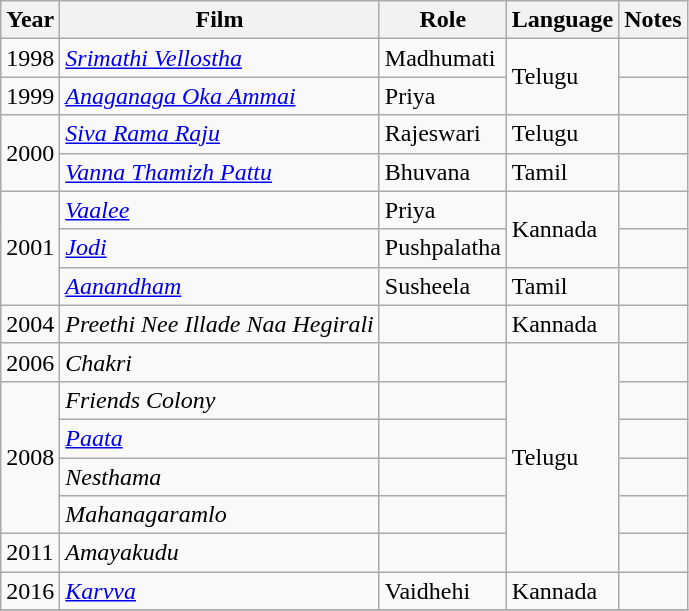<table class="wikitable sortable">
<tr>
<th>Year</th>
<th>Film</th>
<th>Role</th>
<th>Language</th>
<th>Notes</th>
</tr>
<tr>
<td>1998</td>
<td><em><a href='#'>Srimathi Vellostha</a></em></td>
<td>Madhumati</td>
<td rowspan="2">Telugu</td>
<td></td>
</tr>
<tr>
<td>1999</td>
<td><em><a href='#'>Anaganaga Oka Ammai</a></em></td>
<td>Priya</td>
<td></td>
</tr>
<tr>
<td rowspan="2">2000</td>
<td><em><a href='#'>Siva Rama Raju</a></em></td>
<td>Rajeswari</td>
<td>Telugu</td>
<td></td>
</tr>
<tr>
<td><em><a href='#'>Vanna Thamizh Pattu</a></em></td>
<td>Bhuvana</td>
<td>Tamil</td>
<td></td>
</tr>
<tr>
<td rowspan="3">2001</td>
<td><em><a href='#'>Vaalee</a></em></td>
<td>Priya</td>
<td rowspan="2">Kannada</td>
<td></td>
</tr>
<tr>
<td><em><a href='#'>Jodi</a></em></td>
<td>Pushpalatha</td>
<td></td>
</tr>
<tr>
<td><em><a href='#'>Aanandham</a></em></td>
<td>Susheela</td>
<td>Tamil</td>
<td></td>
</tr>
<tr>
<td>2004</td>
<td><em>Preethi Nee Illade Naa Hegirali</em></td>
<td></td>
<td>Kannada</td>
<td></td>
</tr>
<tr 2004||>
<td>2006</td>
<td><em>Chakri</em></td>
<td></td>
<td rowspan="6">Telugu</td>
<td></td>
</tr>
<tr>
<td rowspan="4">2008</td>
<td><em>Friends Colony</em></td>
<td></td>
<td></td>
</tr>
<tr>
<td><em><a href='#'>Paata</a></em></td>
<td></td>
<td></td>
</tr>
<tr>
<td><em>Nesthama</em></td>
<td></td>
<td></td>
</tr>
<tr>
<td><em>Mahanagaramlo</em></td>
<td></td>
<td></td>
</tr>
<tr>
<td>2011</td>
<td><em>Amayakudu</em></td>
<td></td>
<td></td>
</tr>
<tr>
<td>2016</td>
<td><em><a href='#'>Karvva</a></em></td>
<td>Vaidhehi</td>
<td>Kannada</td>
<td></td>
</tr>
<tr>
</tr>
</table>
